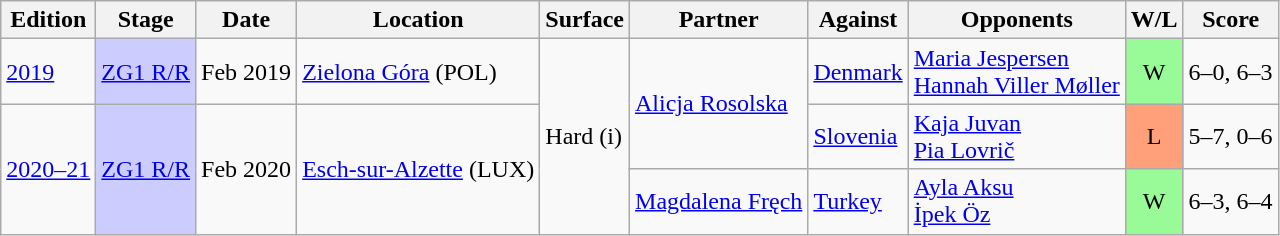<table class=wikitable>
<tr>
<th>Edition</th>
<th>Stage</th>
<th>Date</th>
<th>Location</th>
<th>Surface</th>
<th>Partner</th>
<th>Against</th>
<th>Opponents</th>
<th>W/L</th>
<th>Score</th>
</tr>
<tr>
<td><a href='#'>2019</a></td>
<td bgcolor=#ccf><a href='#'>ZG1 R/R</a></td>
<td>Feb 2019</td>
<td><a href='#'>Zielona Góra</a> (POL)</td>
<td rowspan="3">Hard (i)</td>
<td rowspan="2"><a href='#'>Alicja Rosolska</a></td>
<td> <a href='#'>Denmark</a></td>
<td><a href='#'>Maria Jespersen</a> <br> <a href='#'>Hannah Viller Møller</a></td>
<td style="text-align:center; background:#98fb98;">W</td>
<td>6–0, 6–3</td>
</tr>
<tr>
<td rowspan="2"><a href='#'>2020–21</a></td>
<td bgcolor=#ccf rowspan="2"><a href='#'>ZG1 R/R</a></td>
<td rowspan="2">Feb 2020</td>
<td rowspan="2"><a href='#'>Esch-sur-Alzette</a> (LUX)</td>
<td> <a href='#'>Slovenia</a></td>
<td><a href='#'>Kaja Juvan</a> <br> <a href='#'>Pia Lovrič</a></td>
<td style="text-align:center; background:#ffa07a;">L</td>
<td>5–7, 0–6</td>
</tr>
<tr>
<td><a href='#'>Magdalena Fręch</a></td>
<td> <a href='#'>Turkey</a></td>
<td><a href='#'>Ayla Aksu</a> <br> <a href='#'>İpek Öz</a></td>
<td style="text-align:center; background:#98fb98;">W</td>
<td>6–3, 6–4</td>
</tr>
</table>
